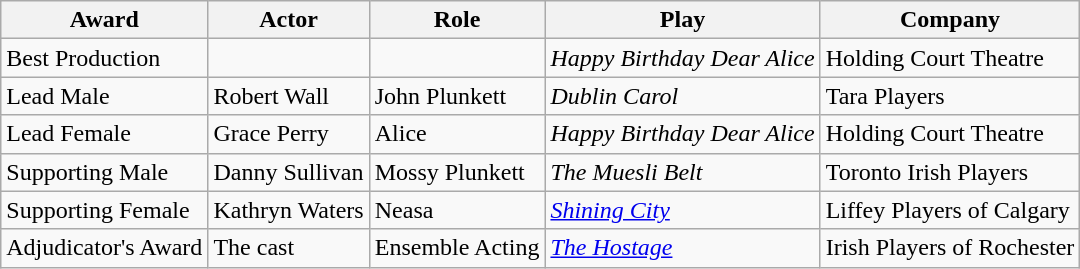<table class="wikitable">
<tr>
<th>Award</th>
<th>Actor</th>
<th>Role</th>
<th>Play</th>
<th>Company</th>
</tr>
<tr>
<td>Best Production</td>
<td></td>
<td></td>
<td><em>Happy Birthday Dear Alice</em></td>
<td>Holding Court Theatre</td>
</tr>
<tr>
<td>Lead Male</td>
<td>Robert Wall</td>
<td>John Plunkett</td>
<td><em>Dublin Carol</em></td>
<td>Tara Players</td>
</tr>
<tr>
<td>Lead Female</td>
<td>Grace Perry</td>
<td>Alice</td>
<td><em>Happy Birthday Dear Alice</em></td>
<td>Holding Court Theatre</td>
</tr>
<tr>
<td>Supporting Male</td>
<td>Danny Sullivan</td>
<td>Mossy Plunkett</td>
<td><em>The Muesli Belt</em></td>
<td>Toronto Irish Players</td>
</tr>
<tr>
<td>Supporting Female</td>
<td>Kathryn Waters</td>
<td>Neasa</td>
<td><em><a href='#'>Shining City</a></em></td>
<td>Liffey Players of Calgary</td>
</tr>
<tr>
<td>Adjudicator's Award</td>
<td>The cast</td>
<td>Ensemble Acting</td>
<td><em><a href='#'>The Hostage</a></em></td>
<td>Irish Players of Rochester</td>
</tr>
</table>
